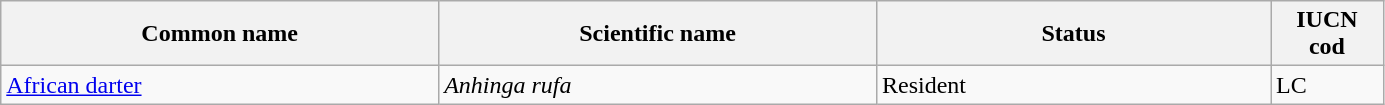<table width=73% class="wikitable sortable">
<tr>
<th width=20%>Common name</th>
<th width=20%>Scientific name</th>
<th width=18%>Status</th>
<th width=5%>IUCN cod</th>
</tr>
<tr>
<td><a href='#'>African darter</a></td>
<td><em>Anhinga rufa</em></td>
<td>Resident</td>
<td>LC</td>
</tr>
</table>
